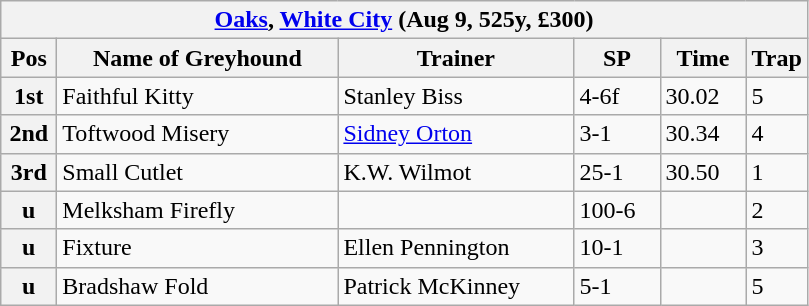<table class="wikitable">
<tr>
<th colspan="6"><a href='#'>Oaks</a>, <a href='#'>White City</a> (Aug 9, 525y, £300)</th>
</tr>
<tr>
<th width=30>Pos</th>
<th width=180>Name of Greyhound</th>
<th width=150>Trainer</th>
<th width=50>SP</th>
<th width=50>Time</th>
<th width=30>Trap</th>
</tr>
<tr>
<th>1st</th>
<td>Faithful Kitty</td>
<td>Stanley Biss</td>
<td>4-6f</td>
<td>30.02</td>
<td>5</td>
</tr>
<tr>
<th>2nd</th>
<td>Toftwood Misery</td>
<td><a href='#'>Sidney Orton</a></td>
<td>3-1</td>
<td>30.34</td>
<td>4</td>
</tr>
<tr>
<th>3rd</th>
<td>Small Cutlet</td>
<td>K.W. Wilmot</td>
<td>25-1</td>
<td>30.50</td>
<td>1</td>
</tr>
<tr>
<th>u</th>
<td>Melksham Firefly</td>
<td></td>
<td>100-6</td>
<td></td>
<td>2</td>
</tr>
<tr>
<th>u</th>
<td>Fixture</td>
<td>Ellen Pennington</td>
<td>10-1</td>
<td></td>
<td>3</td>
</tr>
<tr>
<th>u</th>
<td>Bradshaw Fold</td>
<td>Patrick McKinney</td>
<td>5-1</td>
<td></td>
<td>5</td>
</tr>
</table>
